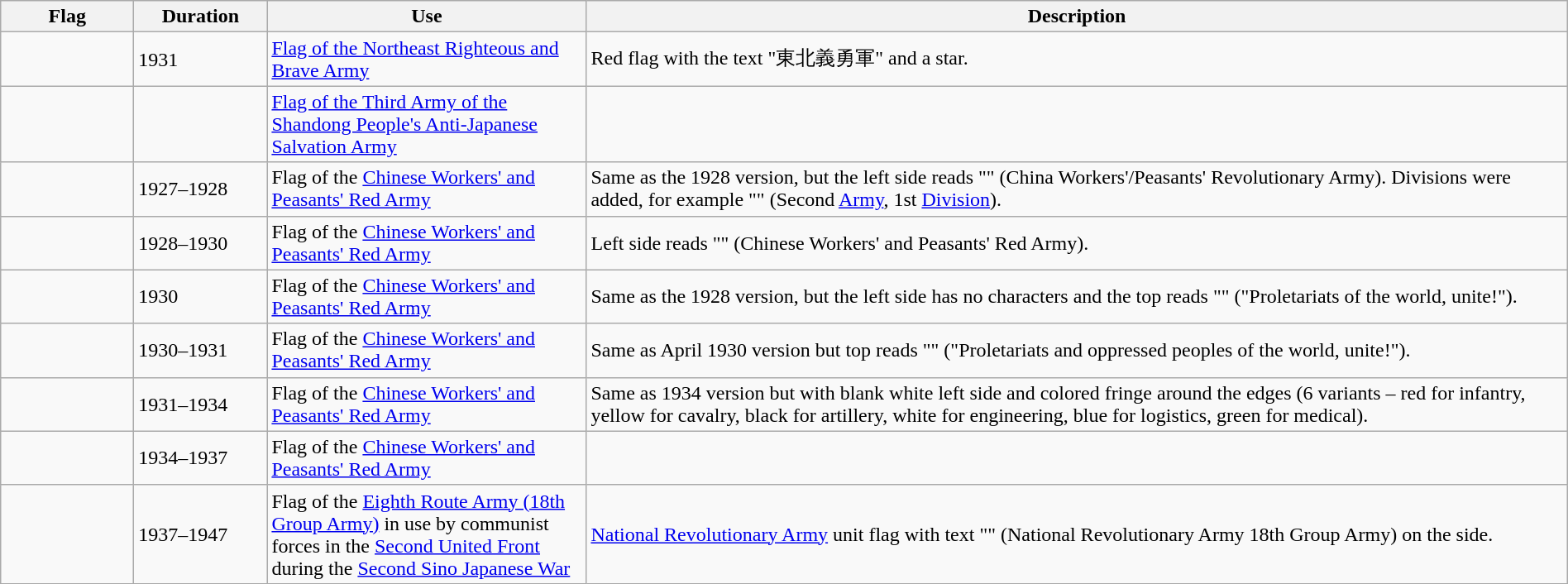<table class="wikitable" width="100%">
<tr>
<th style="width:100px;">Flag</th>
<th style="width:100px;">Duration</th>
<th style="width:250px;">Use</th>
<th style="min-width:250px">Description</th>
</tr>
<tr>
<td></td>
<td>1931</td>
<td><a href='#'>Flag of the Northeast Righteous and Brave Army</a></td>
<td>Red flag with the text "東北義勇軍" and a star.</td>
</tr>
<tr>
<td></td>
<td></td>
<td><a href='#'>Flag of the Third Army of the Shandong People's Anti-Japanese Salvation Army</a></td>
<td></td>
</tr>
<tr>
<td></td>
<td>1927–1928</td>
<td>Flag of the <a href='#'>Chinese Workers' and Peasants' Red Army</a></td>
<td>Same as the 1928 version, but the left side reads "" (China Workers'/Peasants' Revolutionary Army). Divisions were added, for example "" (Second <a href='#'>Army</a>, 1st <a href='#'>Division</a>).</td>
</tr>
<tr>
<td></td>
<td>1928–1930</td>
<td>Flag of the <a href='#'>Chinese Workers' and Peasants' Red Army</a></td>
<td>Left side reads "" (Chinese Workers' and Peasants' Red Army).</td>
</tr>
<tr>
<td></td>
<td>1930</td>
<td>Flag of the <a href='#'>Chinese Workers' and Peasants' Red Army</a></td>
<td>Same as the 1928 version, but the left side has no characters and the top reads "" ("Proletariats of the world, unite!").</td>
</tr>
<tr>
<td></td>
<td>1930–1931</td>
<td>Flag of the <a href='#'>Chinese Workers' and Peasants' Red Army</a></td>
<td>Same as April 1930 version but top reads "" ("Proletariats and oppressed peoples of the world, unite!").</td>
</tr>
<tr>
<td></td>
<td>1931–1934</td>
<td>Flag of the <a href='#'>Chinese Workers' and Peasants' Red Army</a></td>
<td>Same as 1934 version but with blank white left side and colored fringe around the edges (6 variants – red for infantry, yellow for cavalry, black for artillery, white for engineering, blue for logistics, green for medical).</td>
</tr>
<tr>
<td></td>
<td>1934–1937</td>
<td>Flag of the <a href='#'>Chinese Workers' and Peasants' Red Army</a></td>
<td></td>
</tr>
<tr>
<td></td>
<td>1937–1947</td>
<td>Flag of the <a href='#'>Eighth Route Army (18th Group Army)</a> in use by communist forces in the <a href='#'>Second United Front</a> during the <a href='#'>Second Sino Japanese War</a></td>
<td><a href='#'>National Revolutionary Army</a> unit flag with text "" (National Revolutionary Army 18th Group Army) on the side.</td>
</tr>
</table>
